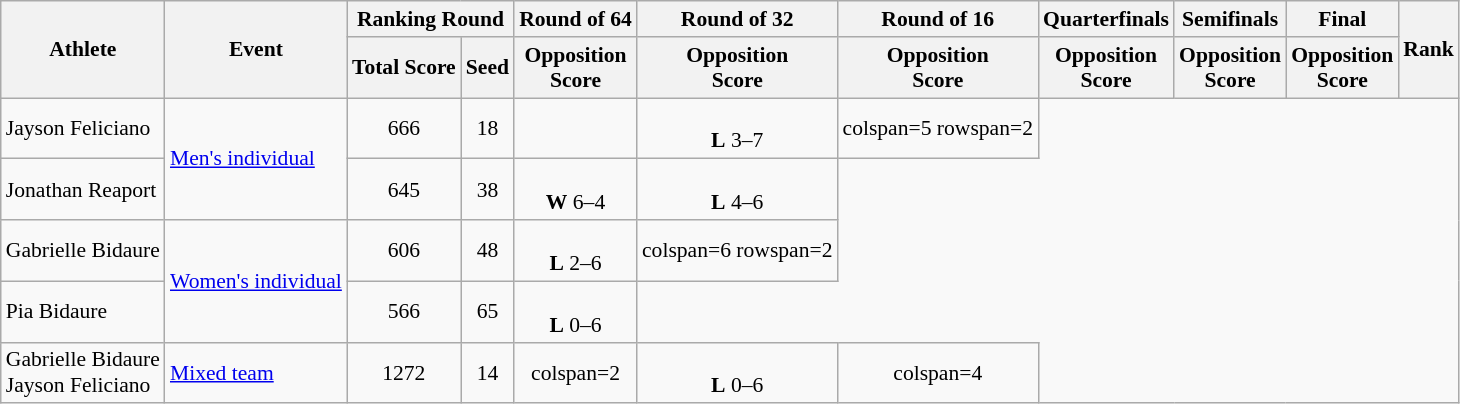<table class="wikitable" style="font-size:90%; text-align:center">
<tr>
<th rowspan=2>Athlete</th>
<th rowspan=2>Event</th>
<th colspan=2>Ranking Round</th>
<th>Round of 64</th>
<th>Round of 32</th>
<th>Round of 16</th>
<th>Quarterfinals</th>
<th>Semifinals</th>
<th>Final</th>
<th rowspan=2>Rank</th>
</tr>
<tr>
<th>Total Score</th>
<th>Seed</th>
<th>Opposition<br>Score</th>
<th>Opposition<br>Score</th>
<th>Opposition<br>Score</th>
<th>Opposition<br>Score</th>
<th>Opposition<br>Score</th>
<th>Opposition<br>Score</th>
</tr>
<tr>
<td align=left>Jayson Feliciano</td>
<td rowspan=2 align=left><a href='#'>Men's individual</a></td>
<td>666</td>
<td>18</td>
<td></td>
<td><br><strong>L</strong> 3–7</td>
<td>colspan=5 rowspan=2 </td>
</tr>
<tr>
<td align=left>Jonathan Reaport</td>
<td>645</td>
<td>38</td>
<td><br><strong>W</strong> 6–4</td>
<td><br><strong>L</strong> 4–6</td>
</tr>
<tr>
<td align=left>Gabrielle Bidaure</td>
<td rowspan=2 align=left><a href='#'>Women's individual</a></td>
<td>606</td>
<td>48</td>
<td><br><strong>L</strong> 2–6</td>
<td>colspan=6 rowspan=2</td>
</tr>
<tr>
<td align=left>Pia Bidaure</td>
<td>566</td>
<td>65</td>
<td><br><strong>L</strong> 0–6</td>
</tr>
<tr>
<td align=left>Gabrielle Bidaure<br>Jayson Feliciano</td>
<td align=left><a href='#'>Mixed team</a></td>
<td>1272</td>
<td>14</td>
<td>colspan=2 </td>
<td><br><strong>L</strong> 0–6</td>
<td>colspan=4 </td>
</tr>
</table>
